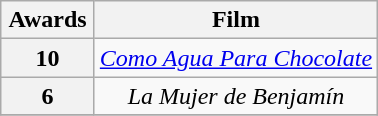<table class="wikitable plainrowheaders" style="text-align:center;">
<tr>
<th scope="col" width="55">Awards</th>
<th scope="col" align="center">Film</th>
</tr>
<tr>
<th scope=row rowspan=1 style="text-align:center">10</th>
<td><em><a href='#'>Como Agua Para Chocolate</a></em></td>
</tr>
<tr>
<th scope=row rowspan=1 style="text-align:center">6</th>
<td><em>La Mujer de Benjamín</em></td>
</tr>
<tr>
</tr>
</table>
